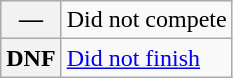<table class="wikitable">
<tr>
<th scope="row">—</th>
<td>Did not compete</td>
</tr>
<tr>
<th scope="row">DNF</th>
<td><a href='#'>Did not finish</a></td>
</tr>
</table>
